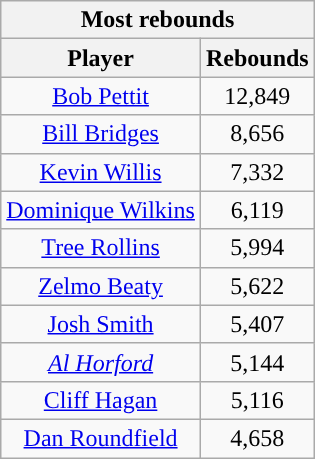<table class="wikitable sortable" style="text-align:center">
<tr>
<th colspan="2">Most rebounds</th>
</tr>
<tr>
<th>Player</th>
<th>Rebounds</th>
</tr>
<tr>
<td><a href='#'>Bob Pettit</a></td>
<td>12,849</td>
</tr>
<tr>
<td><a href='#'>Bill Bridges</a></td>
<td>8,656</td>
</tr>
<tr>
<td><a href='#'>Kevin Willis</a></td>
<td>7,332</td>
</tr>
<tr>
<td><a href='#'>Dominique Wilkins</a></td>
<td>6,119</td>
</tr>
<tr>
<td><a href='#'>Tree Rollins</a></td>
<td>5,994</td>
</tr>
<tr>
<td><a href='#'>Zelmo Beaty</a></td>
<td>5,622</td>
</tr>
<tr>
<td><a href='#'>Josh Smith</a></td>
<td>5,407</td>
</tr>
<tr>
<td><em><a href='#'>Al Horford</a></em></td>
<td>5,144</td>
</tr>
<tr>
<td><a href='#'>Cliff Hagan</a></td>
<td>5,116</td>
</tr>
<tr>
<td><a href='#'>Dan Roundfield</a></td>
<td>4,658</td>
</tr>
</table>
